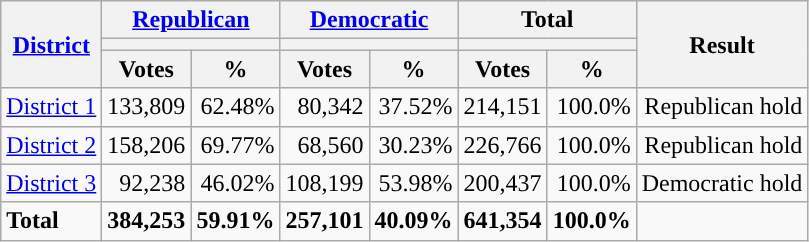<table class="wikitable plainrowheaders sortable" style="text-align:right;">
<tr>
<th scope=col rowspan=3><a href='#'>District</a></th>
<th scope=col colspan=2><a href='#'>Republican</a></th>
<th scope=col colspan=2><a href='#'>Democratic</a></th>
<th scope=col colspan=2>Total</th>
<th scope=col rowspan=3>Result</th>
</tr>
<tr>
<th scope=col colspan=2 style="background:"></th>
<th scope=col colspan=2 style="background:"></th>
<th scope=col colspan=2></th>
</tr>
<tr>
<th scope=col data-sort-type="number">Votes</th>
<th scope=col data-sort-type="number">%</th>
<th scope=col data-sort-type="number">Votes</th>
<th scope=col data-sort-type="number">%</th>
<th scope=col data-sort-type="number">Votes</th>
<th scope=col data-sort-type="number">%</th>
</tr>
<tr>
<td align=left><a href='#'>District 1</a></td>
<td>133,809</td>
<td>62.48%</td>
<td>80,342</td>
<td>37.52%</td>
<td>214,151</td>
<td>100.0%</td>
<td>Republican hold</td>
</tr>
<tr>
<td align=left><a href='#'>District 2</a></td>
<td>158,206</td>
<td>69.77%</td>
<td>68,560</td>
<td>30.23%</td>
<td>226,766</td>
<td>100.0%</td>
<td>Republican hold</td>
</tr>
<tr>
<td align=left><a href='#'>District 3</a></td>
<td>92,238</td>
<td>46.02%</td>
<td>108,199</td>
<td>53.98%</td>
<td>200,437</td>
<td>100.0%</td>
<td>Democratic hold</td>
</tr>
<tr class="sortbottom" style="font-weight:bold">
<td align=left>Total</td>
<td>384,253</td>
<td>59.91%</td>
<td>257,101</td>
<td>40.09%</td>
<td>641,354</td>
<td>100.0%</td>
<td></td>
</tr>
</table>
